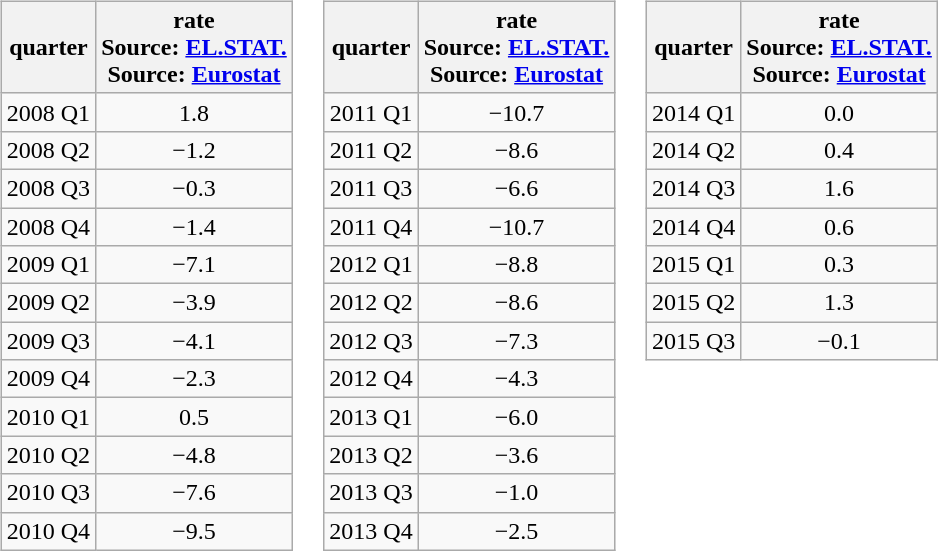<table>
<tr>
<td valign="top"><br><table class="wikitable" style="text-align:center">
<tr>
<th><strong>quarter</strong></th>
<th><strong>rate</strong><br>Source: <a href='#'>EL.STAT.</a><br>Source: <a href='#'>Eurostat</a></th>
</tr>
<tr>
<td>2008 Q1</td>
<td>1.8</td>
</tr>
<tr>
<td>2008 Q2</td>
<td>−1.2</td>
</tr>
<tr>
<td>2008 Q3</td>
<td>−0.3</td>
</tr>
<tr>
<td>2008 Q4</td>
<td>−1.4</td>
</tr>
<tr>
<td>2009 Q1</td>
<td>−7.1</td>
</tr>
<tr>
<td>2009 Q2</td>
<td>−3.9</td>
</tr>
<tr>
<td>2009 Q3</td>
<td>−4.1</td>
</tr>
<tr>
<td>2009 Q4</td>
<td>−2.3</td>
</tr>
<tr>
<td>2010 Q1</td>
<td>0.5</td>
</tr>
<tr>
<td>2010 Q2</td>
<td>−4.8</td>
</tr>
<tr>
<td>2010 Q3</td>
<td>−7.6</td>
</tr>
<tr>
<td>2010 Q4</td>
<td>−9.5</td>
</tr>
</table>
</td>
<td valign="top"><br><table class="wikitable" style="text-align:center">
<tr>
<th><strong>quarter</strong></th>
<th><strong>rate</strong><br>Source: <a href='#'>EL.STAT.</a><br>Source: <a href='#'>Eurostat</a></th>
</tr>
<tr>
<td>2011 Q1</td>
<td>−10.7</td>
</tr>
<tr>
<td>2011 Q2</td>
<td>−8.6</td>
</tr>
<tr>
<td>2011 Q3</td>
<td>−6.6</td>
</tr>
<tr>
<td>2011 Q4</td>
<td>−10.7</td>
</tr>
<tr>
<td>2012 Q1</td>
<td>−8.8</td>
</tr>
<tr>
<td>2012 Q2</td>
<td>−8.6</td>
</tr>
<tr>
<td>2012 Q3</td>
<td>−7.3</td>
</tr>
<tr>
<td>2012 Q4</td>
<td>−4.3</td>
</tr>
<tr>
<td>2013 Q1</td>
<td>−6.0</td>
</tr>
<tr>
<td>2013 Q2</td>
<td>−3.6</td>
</tr>
<tr>
<td>2013 Q3</td>
<td>−1.0</td>
</tr>
<tr>
<td>2013 Q4</td>
<td>−2.5</td>
</tr>
</table>
</td>
<td valign="top"><br><table class="wikitable" style="text-align:center">
<tr>
<th><strong>quarter</strong></th>
<th><strong>rate</strong><br>Source: <a href='#'>EL.STAT.</a><br>Source: <a href='#'>Eurostat</a></th>
</tr>
<tr>
<td>2014 Q1</td>
<td>0.0</td>
</tr>
<tr>
<td>2014 Q2</td>
<td>0.4</td>
</tr>
<tr>
<td>2014 Q3</td>
<td>1.6</td>
</tr>
<tr>
<td>2014 Q4</td>
<td>0.6</td>
</tr>
<tr>
<td>2015 Q1</td>
<td>0.3</td>
</tr>
<tr>
<td>2015 Q2</td>
<td>1.3</td>
</tr>
<tr>
<td>2015 Q3</td>
<td>−0.1</td>
</tr>
</table>
</td>
</tr>
</table>
